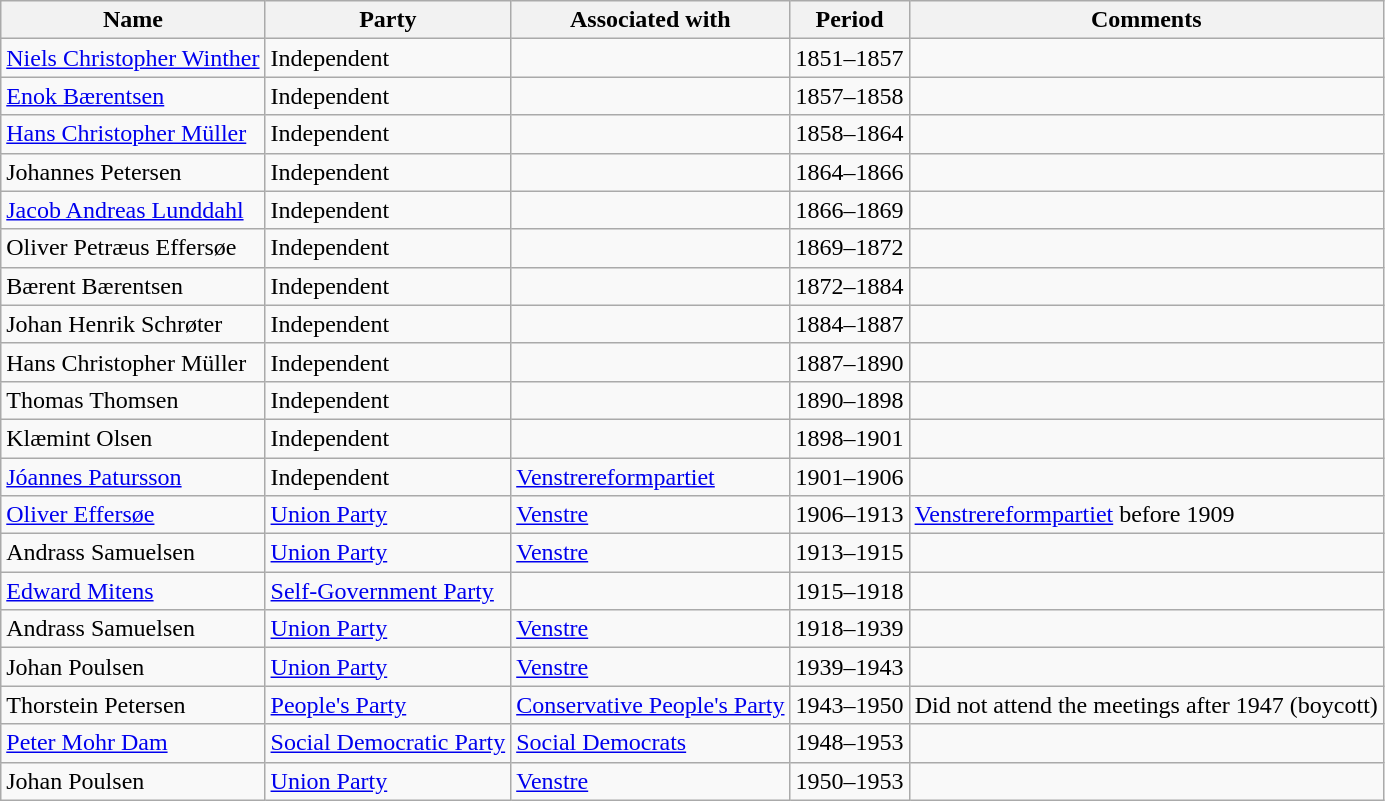<table class="wikitable sortable">
<tr>
<th>Name</th>
<th>Party</th>
<th>Associated with</th>
<th>Period</th>
<th class="unsortable">Comments</th>
</tr>
<tr>
<td><a href='#'>Niels Christopher Winther</a></td>
<td>Independent</td>
<td></td>
<td>1851–1857</td>
<td></td>
</tr>
<tr>
<td><a href='#'>Enok Bærentsen</a></td>
<td>Independent</td>
<td></td>
<td>1857–1858</td>
<td></td>
</tr>
<tr>
<td><a href='#'>Hans Christopher Müller</a></td>
<td>Independent</td>
<td></td>
<td>1858–1864</td>
<td></td>
</tr>
<tr>
<td>Johannes Petersen</td>
<td>Independent</td>
<td></td>
<td>1864–1866</td>
<td></td>
</tr>
<tr>
<td><a href='#'>Jacob Andreas Lunddahl</a></td>
<td>Independent</td>
<td></td>
<td>1866–1869</td>
<td></td>
</tr>
<tr>
<td>Oliver Petræus Effersøe</td>
<td>Independent</td>
<td></td>
<td>1869–1872</td>
<td></td>
</tr>
<tr>
<td>Bærent Bærentsen</td>
<td>Independent</td>
<td></td>
<td>1872–1884</td>
<td></td>
</tr>
<tr>
<td>Johan Henrik Schrøter</td>
<td>Independent</td>
<td></td>
<td>1884–1887</td>
<td></td>
</tr>
<tr>
<td>Hans Christopher Müller</td>
<td>Independent</td>
<td></td>
<td>1887–1890</td>
<td></td>
</tr>
<tr>
<td>Thomas Thomsen</td>
<td>Independent</td>
<td></td>
<td>1890–1898</td>
<td></td>
</tr>
<tr>
<td>Klæmint Olsen</td>
<td>Independent</td>
<td></td>
<td>1898–1901</td>
<td></td>
</tr>
<tr>
<td><a href='#'>Jóannes Patursson</a></td>
<td>Independent</td>
<td><a href='#'>Venstrereformpartiet</a></td>
<td>1901–1906</td>
<td></td>
</tr>
<tr>
<td><a href='#'>Oliver Effersøe</a></td>
<td><a href='#'>Union Party</a></td>
<td><a href='#'>Venstre</a></td>
<td>1906–1913</td>
<td><a href='#'>Venstrereformpartiet</a> before 1909</td>
</tr>
<tr>
<td>Andrass Samuelsen</td>
<td><a href='#'>Union Party</a></td>
<td><a href='#'>Venstre</a></td>
<td>1913–1915</td>
<td></td>
</tr>
<tr>
<td><a href='#'>Edward Mitens</a></td>
<td><a href='#'>Self-Government Party</a></td>
<td></td>
<td>1915–1918</td>
<td></td>
</tr>
<tr>
<td>Andrass Samuelsen</td>
<td><a href='#'>Union Party</a></td>
<td><a href='#'>Venstre</a></td>
<td>1918–1939</td>
<td></td>
</tr>
<tr>
<td>Johan Poulsen</td>
<td><a href='#'>Union Party</a></td>
<td><a href='#'>Venstre</a></td>
<td>1939–1943</td>
<td></td>
</tr>
<tr>
<td>Thorstein Petersen</td>
<td><a href='#'>People's Party</a></td>
<td><a href='#'>Conservative People's Party</a></td>
<td>1943–1950</td>
<td>Did not attend the meetings after 1947 (boycott)</td>
</tr>
<tr>
<td><a href='#'>Peter Mohr Dam</a></td>
<td><a href='#'>Social Democratic Party</a></td>
<td><a href='#'>Social Democrats</a></td>
<td>1948–1953</td>
<td></td>
</tr>
<tr>
<td>Johan Poulsen</td>
<td><a href='#'>Union Party</a></td>
<td><a href='#'>Venstre</a></td>
<td>1950–1953</td>
<td></td>
</tr>
</table>
